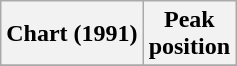<table class="wikitable plainrowheaders" style="text-align:center">
<tr>
<th>Chart (1991)</th>
<th>Peak<br>position</th>
</tr>
<tr>
</tr>
</table>
